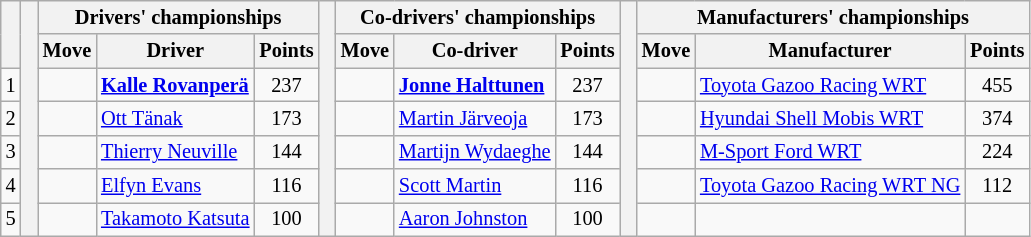<table class="wikitable" style="font-size:85%;">
<tr>
<th rowspan="2"></th>
<th rowspan="7" style="width:5px;"></th>
<th colspan="3">Drivers' championships</th>
<th rowspan="7" style="width:5px;"></th>
<th colspan="3" nowrap>Co-drivers' championships</th>
<th rowspan="7" style="width:5px;"></th>
<th colspan="3" nowrap>Manufacturers' championships</th>
</tr>
<tr>
<th>Move</th>
<th>Driver</th>
<th>Points</th>
<th>Move</th>
<th>Co-driver</th>
<th>Points</th>
<th>Move</th>
<th>Manufacturer</th>
<th>Points</th>
</tr>
<tr>
<td align="center">1</td>
<td align="center"></td>
<td><strong><a href='#'>Kalle Rovanperä</a></strong></td>
<td align="center">237</td>
<td align="center"></td>
<td><strong><a href='#'>Jonne Halttunen</a></strong></td>
<td align="center">237</td>
<td align="center"></td>
<td><a href='#'>Toyota Gazoo Racing WRT</a></td>
<td align="center">455</td>
</tr>
<tr>
<td align="center">2</td>
<td align="center"></td>
<td><a href='#'>Ott Tänak</a></td>
<td align="center">173</td>
<td align="center"></td>
<td><a href='#'>Martin Järveoja</a></td>
<td align="center">173</td>
<td align="center"></td>
<td><a href='#'>Hyundai Shell Mobis WRT</a></td>
<td align="center">374</td>
</tr>
<tr>
<td align="center">3</td>
<td align="center"></td>
<td><a href='#'>Thierry Neuville</a></td>
<td align="center">144</td>
<td align="center"></td>
<td><a href='#'>Martijn Wydaeghe</a></td>
<td align="center">144</td>
<td align="center"></td>
<td><a href='#'>M-Sport Ford WRT</a></td>
<td align="center">224</td>
</tr>
<tr>
<td align="center">4</td>
<td align="center"></td>
<td><a href='#'>Elfyn Evans</a></td>
<td align="center">116</td>
<td align="center"></td>
<td><a href='#'>Scott Martin</a></td>
<td align="center">116</td>
<td align="center"></td>
<td><a href='#'>Toyota Gazoo Racing WRT NG</a></td>
<td align="center">112</td>
</tr>
<tr>
<td align="center">5</td>
<td align="center"></td>
<td><a href='#'>Takamoto Katsuta</a></td>
<td align="center">100</td>
<td align="center"></td>
<td><a href='#'>Aaron Johnston</a></td>
<td align="center">100</td>
<td></td>
<td></td>
<td></td>
</tr>
</table>
